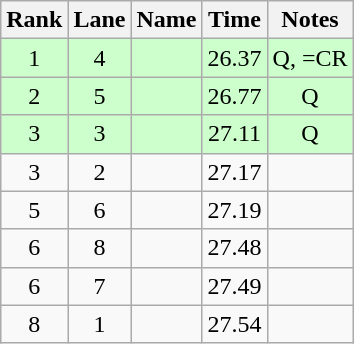<table class="wikitable sortable" style="text-align:center">
<tr>
<th>Rank</th>
<th>Lane</th>
<th>Name</th>
<th>Time</th>
<th>Notes</th>
</tr>
<tr bgcolor=ccffcc>
<td>1</td>
<td>4</td>
<td align=left></td>
<td>26.37</td>
<td>Q, =CR</td>
</tr>
<tr bgcolor=ccffcc>
<td>2</td>
<td>5</td>
<td align=left></td>
<td>26.77</td>
<td>Q</td>
</tr>
<tr bgcolor=ccffcc>
<td>3</td>
<td>3</td>
<td align=left></td>
<td>27.11</td>
<td>Q</td>
</tr>
<tr>
<td>3</td>
<td>2</td>
<td align=left></td>
<td>27.17</td>
<td></td>
</tr>
<tr>
<td>5</td>
<td>6</td>
<td align=left></td>
<td>27.19</td>
<td></td>
</tr>
<tr>
<td>6</td>
<td>8</td>
<td align=left></td>
<td>27.48</td>
<td></td>
</tr>
<tr>
<td>6</td>
<td>7</td>
<td align=left></td>
<td>27.49</td>
<td></td>
</tr>
<tr>
<td>8</td>
<td>1</td>
<td align=left></td>
<td>27.54</td>
<td></td>
</tr>
</table>
